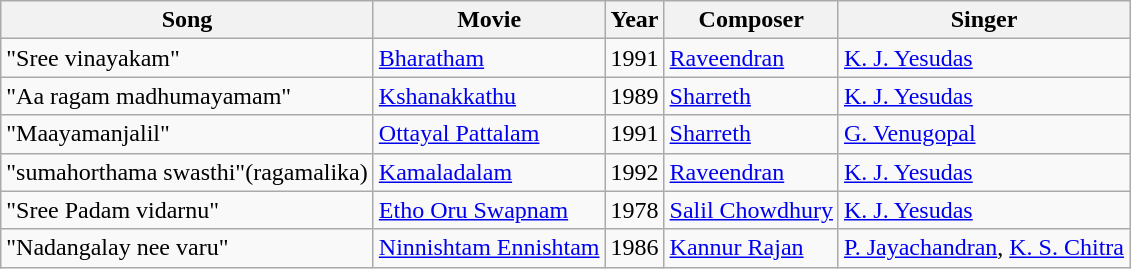<table class="wikitable">
<tr>
<th>Song</th>
<th>Movie</th>
<th>Year</th>
<th>Composer</th>
<th>Singer</th>
</tr>
<tr>
<td>"Sree vinayakam"</td>
<td><a href='#'>Bharatham</a></td>
<td>1991</td>
<td><a href='#'>Raveendran</a></td>
<td><a href='#'>K. J. Yesudas</a></td>
</tr>
<tr>
<td>"Aa ragam madhumayamam"</td>
<td><a href='#'>Kshanakkathu</a></td>
<td>1989</td>
<td><a href='#'>Sharreth</a></td>
<td><a href='#'>K. J. Yesudas</a></td>
</tr>
<tr>
<td>"Maayamanjalil"</td>
<td><a href='#'>Ottayal Pattalam</a></td>
<td>1991</td>
<td><a href='#'>Sharreth</a></td>
<td><a href='#'>G. Venugopal</a></td>
</tr>
<tr>
<td>"sumahorthama swasthi"(ragamalika)</td>
<td><a href='#'>Kamaladalam</a></td>
<td>1992</td>
<td><a href='#'>Raveendran</a></td>
<td><a href='#'>K. J. Yesudas</a></td>
</tr>
<tr>
<td>"Sree Padam vidarnu"</td>
<td><a href='#'>Etho Oru Swapnam</a></td>
<td>1978</td>
<td><a href='#'>Salil Chowdhury</a></td>
<td><a href='#'>K. J. Yesudas</a></td>
</tr>
<tr>
<td>"Nadangalay nee varu"</td>
<td><a href='#'>Ninnishtam Ennishtam</a></td>
<td>1986</td>
<td><a href='#'>Kannur Rajan</a></td>
<td><a href='#'>P. Jayachandran</a>, <a href='#'>K. S. Chitra</a></td>
</tr>
</table>
